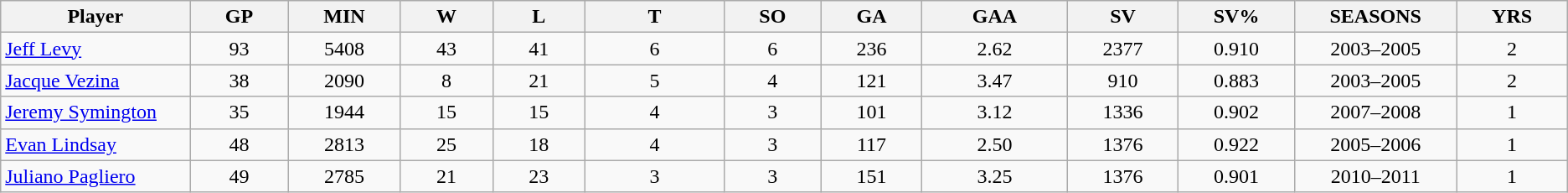<table class="wikitable">
<tr>
<th bgcolor="#DDDDFF" width="3%">Player</th>
<th bgcolor="#DDDDFF" width="2%">GP</th>
<th bgcolor="#DDDDFF" width="2%">MIN</th>
<th bgcolor="#DDDDFF" width="2%">W</th>
<th bgcolor="#DDDDFF" width="2%">L</th>
<th bgcolor="#DDDDFF" width="3%">T</th>
<th bgcolor="#DDDDFF" width="2%">SO</th>
<th bgcolor="#DDDDFF" width="2%">GA</th>
<th bgcolor="#DDDDFF" width="3%">GAA</th>
<th bgcolor="#DDDDFF" width="2%">SV</th>
<th bgcolor="#DDDDFF" width="2%">SV%</th>
<th bgcolor="#DDDDFF" width="2%">SEASONS</th>
<th bgcolor="#DDDDFF" width="2%">YRS</th>
</tr>
<tr>
<td align=left><a href='#'>Jeff Levy</a></td>
<td align=center>93</td>
<td align=center>5408</td>
<td align=center>43</td>
<td align=center>41</td>
<td align=center>6</td>
<td align=center>6</td>
<td align=center>236</td>
<td align=center>2.62</td>
<td align=center>2377</td>
<td align=center>0.910</td>
<td align=center>2003–2005</td>
<td align=center>2</td>
</tr>
<tr>
<td align=left><a href='#'>Jacque Vezina</a></td>
<td align=center>38</td>
<td align=center>2090</td>
<td align=center>8</td>
<td align=center>21</td>
<td align=center>5</td>
<td align=center>4</td>
<td align=center>121</td>
<td align=center>3.47</td>
<td align=center>910</td>
<td align=center>0.883</td>
<td align=center>2003–2005</td>
<td align=center>2</td>
</tr>
<tr>
<td align=left><a href='#'>Jeremy Symington</a></td>
<td align=center>35</td>
<td align=center>1944</td>
<td align=center>15</td>
<td align=center>15</td>
<td align=center>4</td>
<td align=center>3</td>
<td align=center>101</td>
<td align=center>3.12</td>
<td align=center>1336</td>
<td align=center>0.902</td>
<td align=center>2007–2008</td>
<td align=center>1</td>
</tr>
<tr>
<td align=left><a href='#'>Evan Lindsay</a></td>
<td align=center>48</td>
<td align=center>2813</td>
<td align=center>25</td>
<td align=center>18</td>
<td align=center>4</td>
<td align=center>3</td>
<td align=center>117</td>
<td align=center>2.50</td>
<td align=center>1376</td>
<td align=center>0.922</td>
<td align=center>2005–2006</td>
<td align=center>1</td>
</tr>
<tr>
<td align=left><a href='#'>Juliano Pagliero</a></td>
<td align=center>49</td>
<td align=center>2785</td>
<td align=center>21</td>
<td align=center>23</td>
<td align=center>3</td>
<td align=center>3</td>
<td align=center>151</td>
<td align=center>3.25</td>
<td align=center>1376</td>
<td align=center>0.901</td>
<td align=center>2010–2011</td>
<td align=center>1</td>
</tr>
</table>
